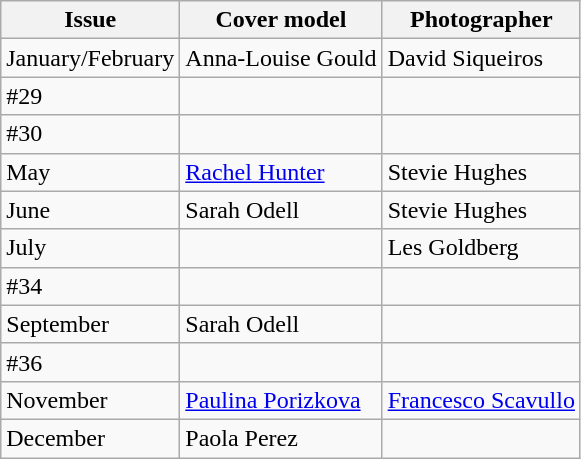<table class="sortable wikitable">
<tr>
<th>Issue</th>
<th>Cover model</th>
<th>Photographer</th>
</tr>
<tr>
<td>January/February</td>
<td>Anna-Louise Gould</td>
<td>David Siqueiros</td>
</tr>
<tr>
<td>#29</td>
<td></td>
<td></td>
</tr>
<tr>
<td>#30</td>
<td></td>
<td></td>
</tr>
<tr>
<td>May</td>
<td><a href='#'>Rachel Hunter</a></td>
<td>Stevie Hughes</td>
</tr>
<tr>
<td>June</td>
<td>Sarah Odell</td>
<td>Stevie Hughes</td>
</tr>
<tr>
<td>July</td>
<td></td>
<td>Les Goldberg</td>
</tr>
<tr>
<td>#34</td>
<td></td>
<td></td>
</tr>
<tr>
<td>September</td>
<td>Sarah Odell</td>
<td></td>
</tr>
<tr>
<td>#36</td>
<td></td>
<td></td>
</tr>
<tr>
<td>November</td>
<td><a href='#'>Paulina Porizkova</a></td>
<td><a href='#'>Francesco Scavullo</a></td>
</tr>
<tr>
<td>December</td>
<td>Paola Perez</td>
<td></td>
</tr>
</table>
